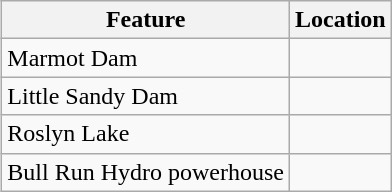<table class="wikitable sortable" align="right">
<tr>
<th>Feature</th>
<th>Location</th>
</tr>
<tr>
<td>Marmot Dam</td>
<td></td>
</tr>
<tr>
<td>Little Sandy Dam</td>
<td></td>
</tr>
<tr>
<td>Roslyn Lake</td>
<td></td>
</tr>
<tr>
<td>Bull Run Hydro powerhouse</td>
<td></td>
</tr>
</table>
